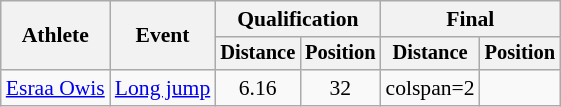<table class=wikitable style=font-size:90%>
<tr>
<th rowspan=2>Athlete</th>
<th rowspan=2>Event</th>
<th colspan=2>Qualification</th>
<th colspan=2>Final</th>
</tr>
<tr style=font-size:95%>
<th>Distance</th>
<th>Position</th>
<th>Distance</th>
<th>Position</th>
</tr>
<tr align=center>
<td align=left><a href='#'>Esraa Owis</a></td>
<td align=left><a href='#'>Long jump</a></td>
<td>6.16</td>
<td>32</td>
<td>colspan=2 </td>
</tr>
</table>
